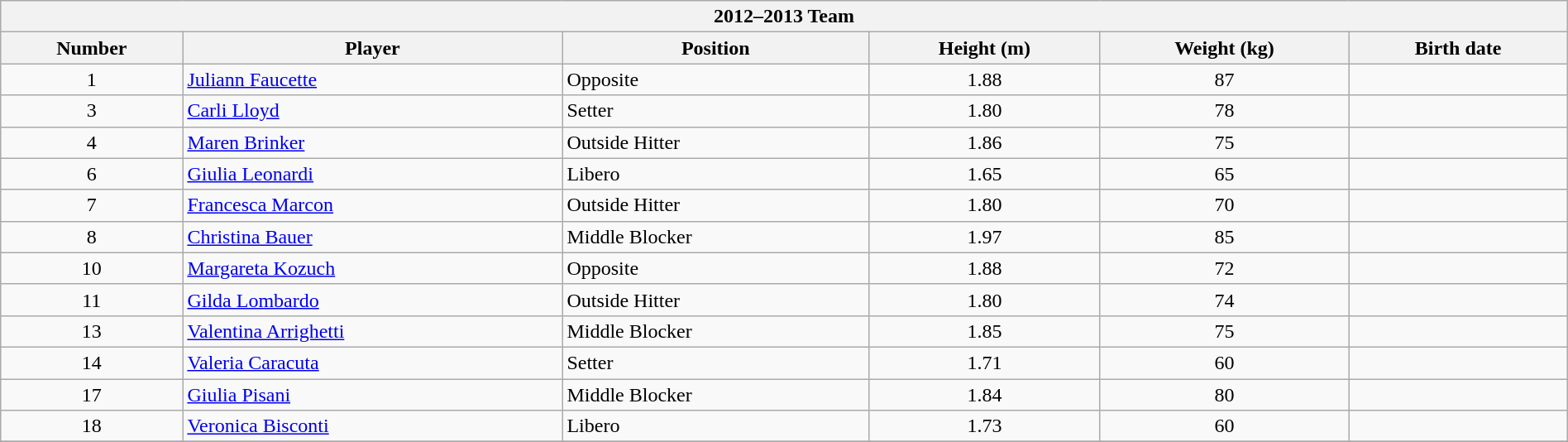<table class="wikitable" style="width:100%;">
<tr>
<th colspan=6><strong>2012–2013 Team</strong></th>
</tr>
<tr>
<th>Number</th>
<th>Player</th>
<th>Position</th>
<th>Height (m)</th>
<th>Weight (kg)</th>
<th>Birth date</th>
</tr>
<tr>
<td align=center>1</td>
<td> <a href='#'>Juliann Faucette</a></td>
<td>Opposite</td>
<td align=center>1.88</td>
<td align=center>87</td>
<td></td>
</tr>
<tr>
<td align=center>3</td>
<td> <a href='#'>Carli Lloyd</a></td>
<td>Setter</td>
<td align=center>1.80</td>
<td align=center>78</td>
<td></td>
</tr>
<tr>
<td align=center>4</td>
<td> <a href='#'>Maren Brinker</a></td>
<td>Outside Hitter</td>
<td align=center>1.86</td>
<td align=center>75</td>
<td></td>
</tr>
<tr>
<td align=center>6</td>
<td> <a href='#'>Giulia Leonardi</a></td>
<td>Libero</td>
<td align=center>1.65</td>
<td align=center>65</td>
<td></td>
</tr>
<tr>
<td align=center>7</td>
<td> <a href='#'>Francesca Marcon</a></td>
<td>Outside Hitter</td>
<td align=center>1.80</td>
<td align=center>70</td>
<td></td>
</tr>
<tr>
<td align=center>8</td>
<td> <a href='#'>Christina Bauer</a></td>
<td>Middle Blocker</td>
<td align=center>1.97</td>
<td align=center>85</td>
<td></td>
</tr>
<tr>
<td align=center>10</td>
<td> <a href='#'>Margareta Kozuch</a></td>
<td>Opposite</td>
<td align=center>1.88</td>
<td align=center>72</td>
<td></td>
</tr>
<tr>
<td align=center>11</td>
<td> <a href='#'>Gilda Lombardo</a></td>
<td>Outside Hitter</td>
<td align=center>1.80</td>
<td align=center>74</td>
<td></td>
</tr>
<tr>
<td align=center>13</td>
<td> <a href='#'>Valentina Arrighetti</a></td>
<td>Middle Blocker</td>
<td align=center>1.85</td>
<td align=center>75</td>
<td></td>
</tr>
<tr>
<td align=center>14</td>
<td> <a href='#'>Valeria Caracuta</a></td>
<td>Setter</td>
<td align=center>1.71</td>
<td align=center>60</td>
<td></td>
</tr>
<tr>
<td align=center>17</td>
<td> <a href='#'>Giulia Pisani</a></td>
<td>Middle Blocker</td>
<td align=center>1.84</td>
<td align=center>80</td>
<td></td>
</tr>
<tr>
<td align=center>18</td>
<td> <a href='#'>Veronica Bisconti</a></td>
<td>Libero</td>
<td align=center>1.73</td>
<td align=center>60</td>
<td></td>
</tr>
<tr>
</tr>
</table>
